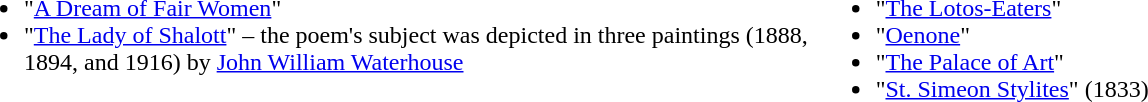<table style="width: 90%; align: left; margin-left: 15px">
<tr valign="top">
<td width="50%"><br><ul><li>"<a href='#'>A Dream of Fair Women</a>"</li><li>"<a href='#'>The Lady of Shalott</a>" – the poem's subject was depicted in three paintings (1888, 1894, and 1916) by <a href='#'>John William Waterhouse</a></li></ul></td>
<td><br><ul><li>"<a href='#'>The Lotos-Eaters</a>"</li><li>"<a href='#'>Oenone</a>"</li><li>"<a href='#'>The Palace of Art</a>"</li><li>"<a href='#'>St. Simeon Stylites</a>" (1833)</li></ul></td>
</tr>
</table>
